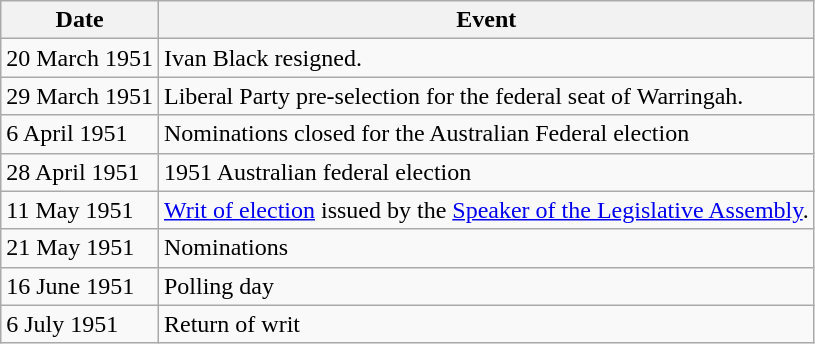<table class="wikitable">
<tr>
<th>Date</th>
<th>Event</th>
</tr>
<tr>
<td>20 March 1951</td>
<td>Ivan Black resigned.</td>
</tr>
<tr>
<td>29 March 1951</td>
<td>Liberal Party pre-selection for the federal seat of Warringah.</td>
</tr>
<tr>
<td>6 April 1951</td>
<td>Nominations closed for the Australian Federal election</td>
</tr>
<tr>
<td>28 April 1951</td>
<td>1951 Australian federal election</td>
</tr>
<tr>
<td>11 May 1951</td>
<td><a href='#'>Writ of election</a> issued by the <a href='#'>Speaker of the Legislative Assembly</a>.</td>
</tr>
<tr>
<td>21 May 1951</td>
<td>Nominations</td>
</tr>
<tr>
<td>16 June 1951</td>
<td>Polling day</td>
</tr>
<tr>
<td>6 July 1951</td>
<td>Return of writ</td>
</tr>
</table>
